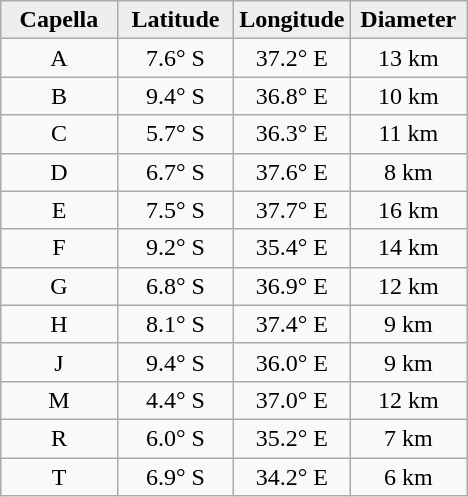<table class="wikitable">
<tr>
<th width="25%" style="background:#eeeeee;">Capella</th>
<th width="25%" style="background:#eeeeee;">Latitude</th>
<th width="25%" style="background:#eeeeee;">Longitude</th>
<th width="25%" style="background:#eeeeee;">Diameter</th>
</tr>
<tr>
<td align="center">A</td>
<td align="center">7.6° S</td>
<td align="center">37.2° E</td>
<td align="center">13 km</td>
</tr>
<tr>
<td align="center">B</td>
<td align="center">9.4° S</td>
<td align="center">36.8° E</td>
<td align="center">10 km</td>
</tr>
<tr>
<td align="center">C</td>
<td align="center">5.7° S</td>
<td align="center">36.3° E</td>
<td align="center">11 km</td>
</tr>
<tr>
<td align="center">D</td>
<td align="center">6.7° S</td>
<td align="center">37.6° E</td>
<td align="center">8 km</td>
</tr>
<tr>
<td align="center">E</td>
<td align="center">7.5° S</td>
<td align="center">37.7° E</td>
<td align="center">16 km</td>
</tr>
<tr>
<td align="center">F</td>
<td align="center">9.2° S</td>
<td align="center">35.4° E</td>
<td align="center">14 km</td>
</tr>
<tr>
<td align="center">G</td>
<td align="center">6.8° S</td>
<td align="center">36.9° E</td>
<td align="center">12 km</td>
</tr>
<tr>
<td align="center">H</td>
<td align="center">8.1° S</td>
<td align="center">37.4° E</td>
<td align="center">9 km</td>
</tr>
<tr>
<td align="center">J</td>
<td align="center">9.4° S</td>
<td align="center">36.0° E</td>
<td align="center">9 km</td>
</tr>
<tr>
<td align="center">M</td>
<td align="center">4.4° S</td>
<td align="center">37.0° E</td>
<td align="center">12 km</td>
</tr>
<tr>
<td align="center">R</td>
<td align="center">6.0° S</td>
<td align="center">35.2° E</td>
<td align="center">7 km</td>
</tr>
<tr>
<td align="center">T</td>
<td align="center">6.9° S</td>
<td align="center">34.2° E</td>
<td align="center">6 km</td>
</tr>
</table>
